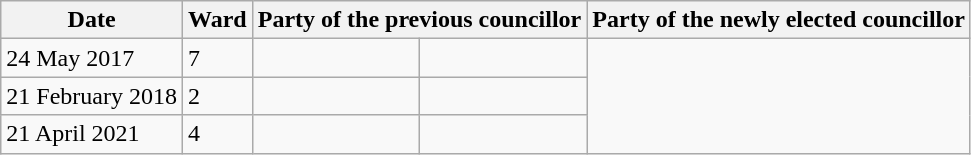<table class="wikitable">
<tr>
<th>Date</th>
<th>Ward</th>
<th colspan=2>Party of the previous councillor</th>
<th colspan=2>Party of the newly elected councillor</th>
</tr>
<tr>
<td>24 May 2017</td>
<td>7</td>
<td></td>
<td></td>
</tr>
<tr>
<td>21 February 2018</td>
<td>2</td>
<td></td>
<td></td>
</tr>
<tr>
<td>21 April 2021</td>
<td>4</td>
<td></td>
<td></td>
</tr>
</table>
